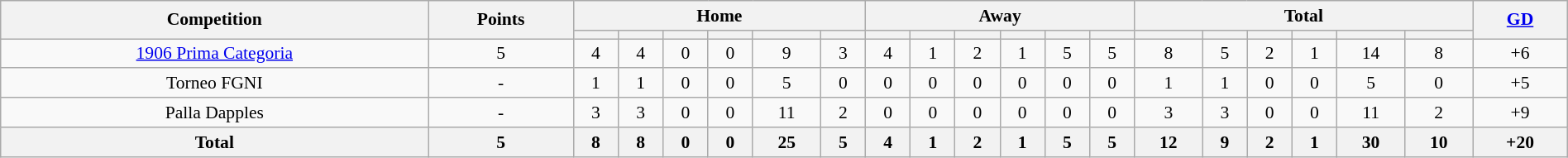<table class="wikitable" style="font-size:90%;width:100%;margin:auto;clear:both;text-align:center;">
<tr>
<th rowspan="2">Competition</th>
<th rowspan="2">Points</th>
<th colspan="6">Home</th>
<th colspan="6">Away</th>
<th colspan="6">Total</th>
<th rowspan="2"><a href='#'>GD</a></th>
</tr>
<tr>
<th></th>
<th></th>
<th></th>
<th></th>
<th></th>
<th></th>
<th></th>
<th></th>
<th></th>
<th></th>
<th></th>
<th></th>
<th></th>
<th></th>
<th></th>
<th></th>
<th></th>
<th></th>
</tr>
<tr>
<td><a href='#'>1906 Prima Categoria</a></td>
<td>5</td>
<td>4</td>
<td>4</td>
<td>0</td>
<td>0</td>
<td>9</td>
<td>3</td>
<td>4</td>
<td>1</td>
<td>2</td>
<td>1</td>
<td>5</td>
<td>5</td>
<td>8</td>
<td>5</td>
<td>2</td>
<td>1</td>
<td>14</td>
<td>8</td>
<td>+6</td>
</tr>
<tr>
<td>Torneo FGNI</td>
<td>-</td>
<td>1</td>
<td>1</td>
<td>0</td>
<td>0</td>
<td>5</td>
<td>0</td>
<td>0</td>
<td>0</td>
<td>0</td>
<td>0</td>
<td>0</td>
<td>0</td>
<td>1</td>
<td>1</td>
<td>0</td>
<td>0</td>
<td>5</td>
<td>0</td>
<td>+5</td>
</tr>
<tr>
<td>Palla Dapples</td>
<td>-</td>
<td>3</td>
<td>3</td>
<td>0</td>
<td>0</td>
<td>11</td>
<td>2</td>
<td>0</td>
<td>0</td>
<td>0</td>
<td>0</td>
<td>0</td>
<td>0</td>
<td>3</td>
<td>3</td>
<td>0</td>
<td>0</td>
<td>11</td>
<td>2</td>
<td>+9</td>
</tr>
<tr>
<th>Total</th>
<th>5</th>
<th>8</th>
<th>8</th>
<th>0</th>
<th>0</th>
<th>25</th>
<th>5</th>
<th>4</th>
<th>1</th>
<th>2</th>
<th>1</th>
<th>5</th>
<th>5</th>
<th>12</th>
<th>9</th>
<th>2</th>
<th>1</th>
<th>30</th>
<th>10</th>
<th>+20</th>
</tr>
</table>
